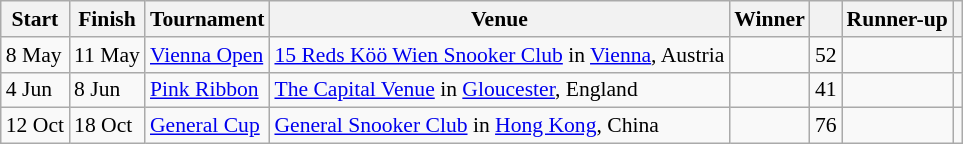<table class="wikitable" style="font-size: 90%">
<tr>
<th>Start</th>
<th>Finish</th>
<th>Tournament</th>
<th>Venue</th>
<th>Winner</th>
<th></th>
<th>Runner-up</th>
<th></th>
</tr>
<tr>
<td>8 May</td>
<td>11 May</td>
<td><a href='#'>Vienna Open</a></td>
<td><a href='#'>15 Reds Köö Wien Snooker Club</a> in <a href='#'>Vienna</a>, Austria</td>
<td></td>
<td style="text-align:center;">52</td>
<td></td>
<td style="text-align:center;"></td>
</tr>
<tr>
<td>4 Jun</td>
<td>8 Jun</td>
<td><a href='#'>Pink Ribbon</a></td>
<td><a href='#'>The Capital Venue</a> in <a href='#'>Gloucester</a>, England</td>
<td></td>
<td style="text-align:center;">41</td>
<td></td>
<td style="text-align:center;"></td>
</tr>
<tr>
<td>12 Oct</td>
<td>18 Oct</td>
<td><a href='#'>General Cup</a></td>
<td><a href='#'>General Snooker Club</a> in <a href='#'>Hong Kong</a>, China</td>
<td></td>
<td style="text-align:center;">76</td>
<td></td>
<td style="text-align:center;"></td>
</tr>
</table>
